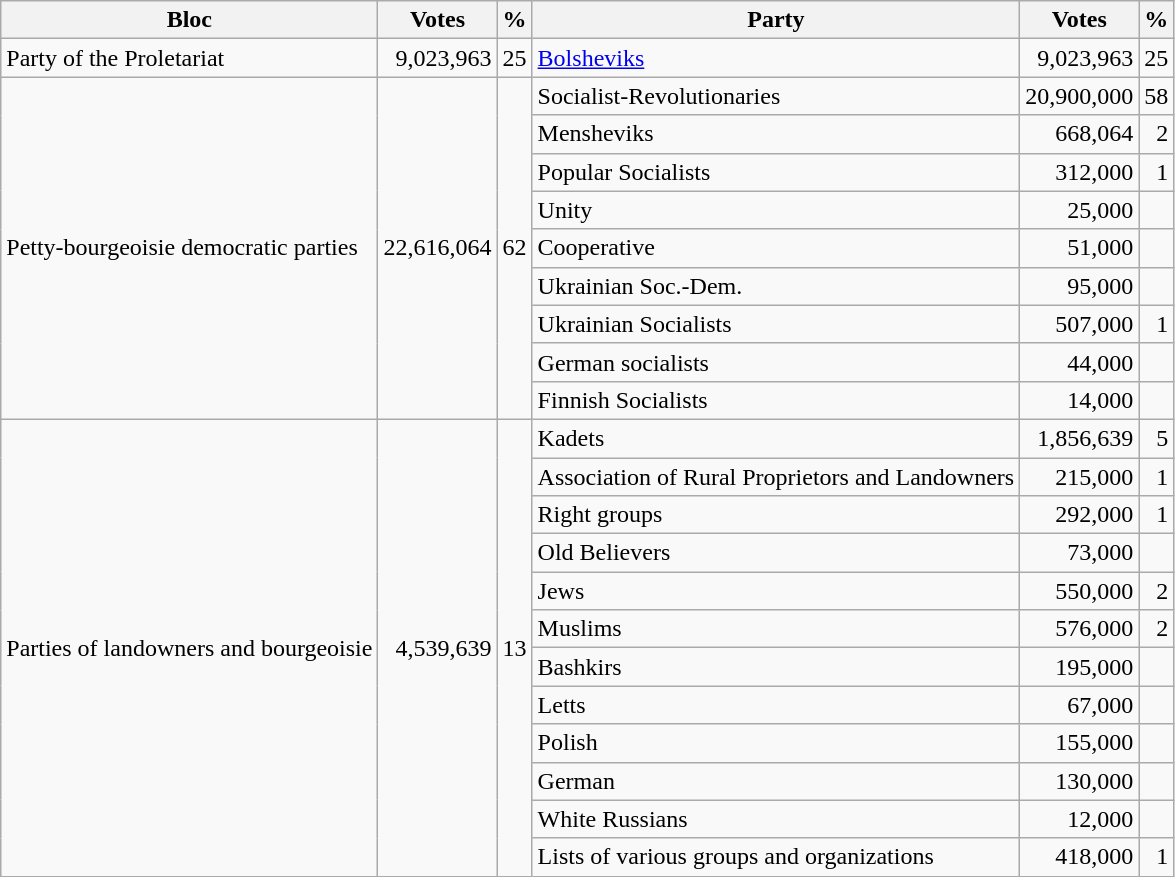<table class=wikitable style=text-align:right>
<tr>
<th>Bloc</th>
<th>Votes</th>
<th>%</th>
<th>Party</th>
<th>Votes</th>
<th>%</th>
</tr>
<tr>
<td align=left>Party of the Proletariat</td>
<td>9,023,963</td>
<td>25</td>
<td align=left><a href='#'>Bolsheviks</a></td>
<td>9,023,963</td>
<td>25</td>
</tr>
<tr>
<td rowspan=9 align=left>Petty-bourgeoisie democratic parties</td>
<td rowspan=9>22,616,064</td>
<td rowspan=9>62</td>
<td align=left>Socialist-Revolutionaries</td>
<td>20,900,000</td>
<td>58</td>
</tr>
<tr>
<td align=left>Mensheviks</td>
<td>668,064</td>
<td>2</td>
</tr>
<tr>
<td align=left>Popular Socialists</td>
<td>312,000</td>
<td>1</td>
</tr>
<tr>
<td align=left>Unity</td>
<td>25,000</td>
<td></td>
</tr>
<tr>
<td align=left>Cooperative</td>
<td>51,000</td>
<td></td>
</tr>
<tr>
<td align=left>Ukrainian Soc.-Dem.</td>
<td>95,000</td>
<td></td>
</tr>
<tr>
<td align=left>Ukrainian Socialists</td>
<td>507,000</td>
<td>1</td>
</tr>
<tr>
<td align=left>German socialists</td>
<td>44,000</td>
<td></td>
</tr>
<tr>
<td align=left>Finnish Socialists</td>
<td>14,000</td>
<td></td>
</tr>
<tr>
<td rowspan=12 align=left>Parties of landowners and bourgeoisie</td>
<td rowspan=12>4,539,639</td>
<td rowspan=12>13</td>
<td align=left>Kadets</td>
<td>1,856,639</td>
<td>5</td>
</tr>
<tr>
<td align=left>Association of Rural Proprietors and Landowners</td>
<td>215,000</td>
<td>1</td>
</tr>
<tr>
<td align=left>Right groups</td>
<td>292,000</td>
<td>1</td>
</tr>
<tr>
<td align=left>Old Believers</td>
<td>73,000</td>
<td></td>
</tr>
<tr>
<td align=left>Jews</td>
<td>550,000</td>
<td>2</td>
</tr>
<tr>
<td align=left>Muslims</td>
<td>576,000</td>
<td>2</td>
</tr>
<tr>
<td align=left>Bashkirs</td>
<td>195,000</td>
<td></td>
</tr>
<tr>
<td align=left>Letts</td>
<td>67,000</td>
<td></td>
</tr>
<tr>
<td align=left>Polish</td>
<td>155,000</td>
<td></td>
</tr>
<tr>
<td align=left>German</td>
<td>130,000</td>
<td></td>
</tr>
<tr>
<td align=left>White Russians</td>
<td>12,000</td>
<td></td>
</tr>
<tr>
<td align=left>Lists of various groups and organizations</td>
<td>418,000</td>
<td>1</td>
</tr>
</table>
